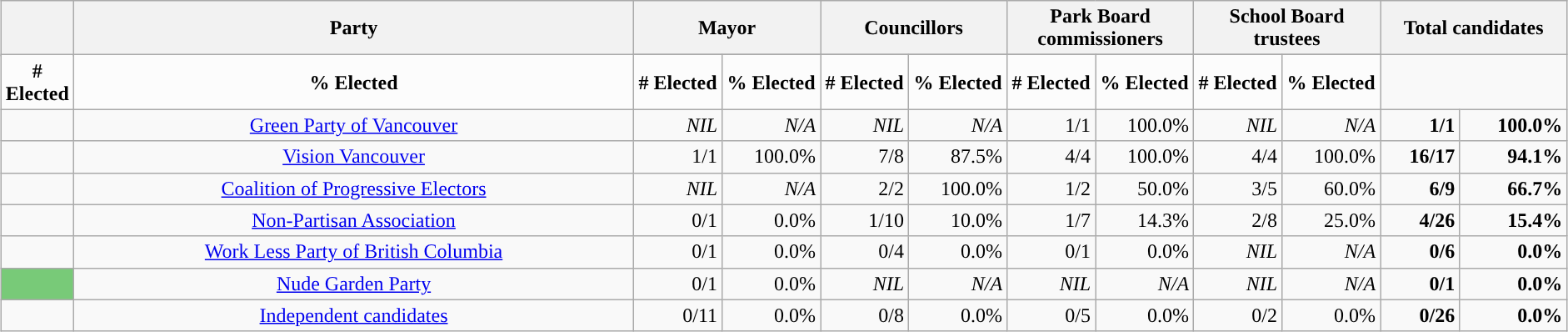<table class="wikitable" style="text-align:center; margin:5px">
<tr>
<th rowspan="2" style="width:0.05%;"></th>
<th rowspan="2" style="width:30%;">Party</th>
<th colspan="2" style="width:10%;">Mayor</th>
<th colspan="2" style="width:10%;">Councillors</th>
<th colspan="2" style="width:10%;">Park Board commissioners</th>
<th colspan="2" style="width:10%;">School Board trustees</th>
<th colspan="2" style="width:10%;">Total candidates</th>
</tr>
<tr>
</tr>
<tr bgcolor=#fcfcfc>
<td style="text-align: center;"><strong># Elected</strong></td>
<td style="text-align: center;"><strong>% Elected</strong></td>
<td style="text-align: center;"><strong># Elected</strong></td>
<td style="text-align: center;"><strong>% Elected</strong></td>
<td style="text-align: center;"><strong># Elected</strong></td>
<td style="text-align: center;"><strong>% Elected</strong></td>
<td style="text-align: center;"><strong># Elected</strong></td>
<td style="text-align: center;"><strong>% Elected</strong></td>
<td style="text-align: center;"><strong># Elected</strong></td>
<td style="text-align: center;"><strong>% Elected</strong></td>
</tr>
<tr>
<td style="background:"></td>
<td><a href='#'>Green Party of Vancouver</a></td>
<td style="text-align: right;"><em>NIL</em></td>
<td style="text-align: right;"><em>N/A</em></td>
<td style="text-align: right;"><em>NIL</em></td>
<td style="text-align: right;"><em>N/A</em></td>
<td style="text-align: right;">1/1</td>
<td style="text-align: right;">100.0%</td>
<td style="text-align: right;"><em>NIL</em></td>
<td style="text-align: right;"><em>N/A</em></td>
<td style="text-align: right;"><strong>1/1</strong></td>
<td style="text-align: right;"><strong>100.0%</strong></td>
</tr>
<tr>
<td style="background:"></td>
<td><a href='#'>Vision Vancouver</a></td>
<td style="text-align: right;">1/1</td>
<td style="text-align: right;">100.0%</td>
<td style="text-align: right;">7/8</td>
<td style="text-align: right;">87.5%</td>
<td style="text-align: right;">4/4</td>
<td style="text-align: right;">100.0%</td>
<td style="text-align: right;">4/4</td>
<td style="text-align: right;">100.0%</td>
<td style="text-align: right;"><strong>16/17</strong></td>
<td style="text-align: right;"><strong>94.1%</strong></td>
</tr>
<tr>
<td style="background:"></td>
<td><a href='#'>Coalition of Progressive Electors</a></td>
<td style="text-align: right;"><em>NIL</em></td>
<td style="text-align: right;"><em>N/A</em></td>
<td style="text-align: right;">2/2</td>
<td style="text-align: right;">100.0%</td>
<td style="text-align: right;">1/2</td>
<td style="text-align: right;">50.0%</td>
<td style="text-align: right;">3/5</td>
<td style="text-align: right;">60.0%</td>
<td style="text-align: right;"><strong>6/9</strong></td>
<td style="text-align: right;"><strong>66.7%</strong></td>
</tr>
<tr>
<td style="background:"></td>
<td><a href='#'>Non-Partisan Association</a></td>
<td style="text-align: right;">0/1</td>
<td style="text-align: right;">0.0%</td>
<td style="text-align: right;">1/10</td>
<td style="text-align: right;">10.0%</td>
<td style="text-align: right;">1/7</td>
<td style="text-align: right;">14.3%</td>
<td style="text-align: right;">2/8</td>
<td style="text-align: right;">25.0%</td>
<td style="text-align: right;"><strong>4/26</strong></td>
<td style="text-align: right;"><strong>15.4%</strong></td>
</tr>
<tr>
<td style="background:"></td>
<td><a href='#'>Work Less Party of British Columbia</a></td>
<td style="text-align: right;">0/1</td>
<td style="text-align: right;">0.0%</td>
<td style="text-align: right;">0/4</td>
<td style="text-align: right;">0.0%</td>
<td style="text-align: right;">0/1</td>
<td style="text-align: right;">0.0%</td>
<td style="text-align: right;"><em>NIL</em></td>
<td style="text-align: right;"><em>N/A</em></td>
<td style="text-align: right;"><strong>0/6</strong></td>
<td style="text-align: right;"><strong>0.0%</strong></td>
</tr>
<tr>
<td style="background:#78CA78;"></td>
<td><a href='#'>Nude Garden Party</a></td>
<td style="text-align: right;">0/1</td>
<td style="text-align: right;">0.0%</td>
<td style="text-align: right;"><em>NIL</em></td>
<td style="text-align: right;"><em>N/A</em></td>
<td style="text-align: right;"><em>NIL</em></td>
<td style="text-align: right;"><em>N/A</em></td>
<td style="text-align: right;"><em>NIL</em></td>
<td style="text-align: right;"><em>N/A</em></td>
<td style="text-align: right;"><strong>0/1</strong></td>
<td style="text-align: right;"><strong>0.0%</strong></td>
</tr>
<tr>
<td style="background:"></td>
<td><a href='#'>Independent candidates</a></td>
<td style="text-align: right;">0/11</td>
<td style="text-align: right;">0.0%</td>
<td style="text-align: right;">0/8</td>
<td style="text-align: right;">0.0%</td>
<td style="text-align: right;">0/5</td>
<td style="text-align: right;">0.0%</td>
<td style="text-align: right;">0/2</td>
<td style="text-align: right;">0.0%</td>
<td style="text-align: right;"><strong>0/26</strong></td>
<td style="text-align: right;"><strong>0.0%</strong></td>
</tr>
</table>
